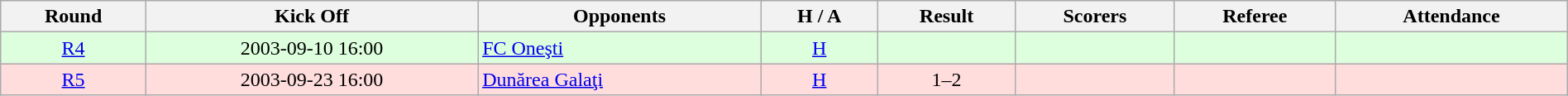<table class="wikitable" style="width:100%;">
<tr style="background:#f0f6ff;">
<th>Round</th>
<th>Kick Off</th>
<th>Opponents</th>
<th>H / A</th>
<th>Result</th>
<th>Scorers</th>
<th>Referee</th>
<th>Attendance</th>
</tr>
<tr bgcolor="#ddffdd">
<td align=center><a href='#'>R4</a></td>
<td align=center>2003-09-10 16:00</td>
<td><a href='#'>FC Oneşti</a></td>
<td align=center><a href='#'>H</a></td>
<td align=center></td>
<td align=left></td>
<td></td>
<td align=center></td>
</tr>
<tr bgcolor="#ffdddd">
<td align=center><a href='#'>R5</a></td>
<td align=center>2003-09-23 16:00</td>
<td><a href='#'>Dunărea Galaţi</a></td>
<td align=center><a href='#'>H</a></td>
<td align=center>1–2</td>
<td align=left></td>
<td></td>
<td align=center></td>
</tr>
</table>
